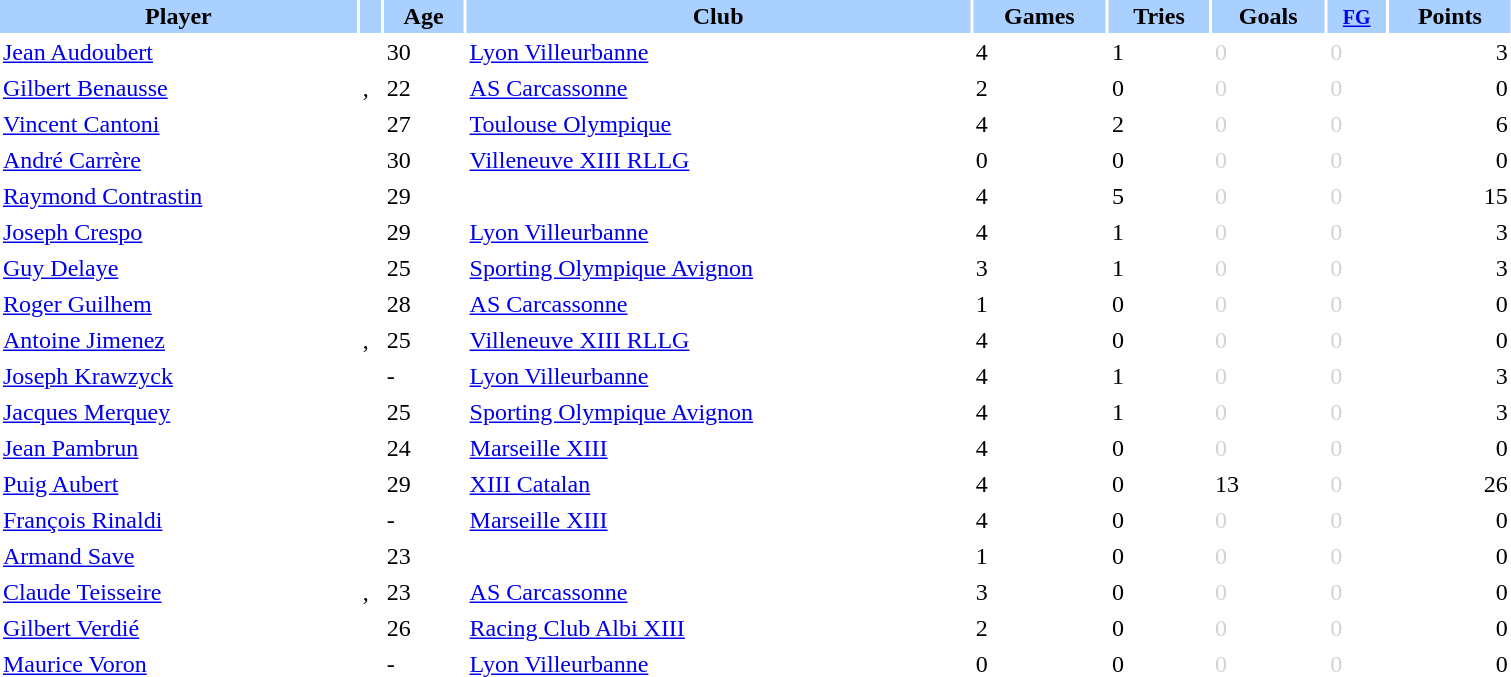<table class="sortable" border="0" cellspacing="2" cellpadding="2" style="width:80%;" style="text-align:center;">
<tr style="background:#AAD0FF">
<th>Player</th>
<th></th>
<th>Age</th>
<th>Club</th>
<th>Games</th>
<th>Tries</th>
<th>Goals</th>
<th><small><a href='#'>FG</a></small></th>
<th>Points</th>
</tr>
<tr>
<td align=left><a href='#'>Jean Audoubert</a></td>
<td></td>
<td>30</td>
<td align=left> <a href='#'>Lyon Villeurbanne</a></td>
<td>4</td>
<td>1</td>
<td style="color:lightgray">0</td>
<td style="color:lightgray">0</td>
<td align=right>3</td>
</tr>
<tr>
<td align=left><a href='#'>Gilbert Benausse</a></td>
<td>, </td>
<td>22</td>
<td align=left> <a href='#'>AS Carcassonne</a></td>
<td>2</td>
<td>0</td>
<td style="color:lightgray">0</td>
<td style="color:lightgray">0</td>
<td align=right>0</td>
</tr>
<tr>
<td align=left><a href='#'>Vincent Cantoni</a></td>
<td></td>
<td>27</td>
<td align=left> <a href='#'>Toulouse Olympique</a></td>
<td>4</td>
<td>2</td>
<td style="color:lightgray">0</td>
<td style="color:lightgray">0</td>
<td align=right>6</td>
</tr>
<tr>
<td align=left><a href='#'>André Carrère</a></td>
<td></td>
<td>30</td>
<td align=left> <a href='#'>Villeneuve XIII RLLG</a></td>
<td>0</td>
<td>0</td>
<td style="color:lightgray">0</td>
<td style="color:lightgray">0</td>
<td align=right>0</td>
</tr>
<tr>
<td align=left><a href='#'>Raymond Contrastin</a></td>
<td></td>
<td>29</td>
<td align=left> </td>
<td>4</td>
<td>5</td>
<td style="color:lightgray">0</td>
<td style="color:lightgray">0</td>
<td align=right>15</td>
</tr>
<tr>
<td align=left><a href='#'>Joseph Crespo</a></td>
<td></td>
<td>29</td>
<td align=left> <a href='#'>Lyon Villeurbanne</a></td>
<td>4</td>
<td>1</td>
<td style="color:lightgray">0</td>
<td style="color:lightgray">0</td>
<td align=right>3</td>
</tr>
<tr>
<td align=left><a href='#'>Guy Delaye</a></td>
<td></td>
<td>25</td>
<td align=left> <a href='#'>Sporting Olympique Avignon</a></td>
<td>3</td>
<td>1</td>
<td style="color:lightgray">0</td>
<td style="color:lightgray">0</td>
<td align=right>3</td>
</tr>
<tr>
<td align=left><a href='#'>Roger Guilhem</a></td>
<td></td>
<td>28</td>
<td align=left> <a href='#'>AS Carcassonne</a></td>
<td>1</td>
<td>0</td>
<td style="color:lightgray">0</td>
<td style="color:lightgray">0</td>
<td align=right>0</td>
</tr>
<tr>
<td align=left><a href='#'>Antoine Jimenez</a></td>
<td>, </td>
<td>25</td>
<td align=left> <a href='#'>Villeneuve XIII RLLG</a></td>
<td>4</td>
<td>0</td>
<td style="color:lightgray">0</td>
<td style="color:lightgray">0</td>
<td align=right>0</td>
</tr>
<tr>
<td align=left><a href='#'>Joseph Krawzyck</a></td>
<td></td>
<td>-</td>
<td align=left> <a href='#'>Lyon Villeurbanne</a></td>
<td>4</td>
<td>1</td>
<td style="color:lightgray">0</td>
<td style="color:lightgray">0</td>
<td align=right>3</td>
</tr>
<tr>
<td align=left><a href='#'>Jacques Merquey</a></td>
<td></td>
<td>25</td>
<td align=left> <a href='#'>Sporting Olympique Avignon</a></td>
<td>4</td>
<td>1</td>
<td style="color:lightgray">0</td>
<td style="color:lightgray">0</td>
<td align=right>3</td>
</tr>
<tr>
<td align=left><a href='#'>Jean Pambrun</a></td>
<td></td>
<td>24</td>
<td align=left> <a href='#'>Marseille XIII</a></td>
<td>4</td>
<td>0</td>
<td style="color:lightgray">0</td>
<td style="color:lightgray">0</td>
<td align=right>0</td>
</tr>
<tr>
<td align=left><a href='#'>Puig Aubert</a></td>
<td></td>
<td>29</td>
<td align=left> <a href='#'>XIII Catalan</a></td>
<td>4</td>
<td>0</td>
<td>13</td>
<td style="color:lightgray">0</td>
<td align=right>26</td>
</tr>
<tr>
<td align=left><a href='#'>François Rinaldi</a></td>
<td></td>
<td>-</td>
<td align=left> <a href='#'>Marseille XIII</a></td>
<td>4</td>
<td>0</td>
<td style="color:lightgray">0</td>
<td style="color:lightgray">0</td>
<td align=right>0</td>
</tr>
<tr>
<td align=left><a href='#'>Armand Save</a></td>
<td></td>
<td>23</td>
<td align=left> </td>
<td>1</td>
<td>0</td>
<td style="color:lightgray">0</td>
<td style="color:lightgray">0</td>
<td align=right>0</td>
</tr>
<tr>
<td align=left><a href='#'>Claude Teisseire</a></td>
<td>, </td>
<td>23</td>
<td align=left> <a href='#'>AS Carcassonne</a></td>
<td>3</td>
<td>0</td>
<td style="color:lightgray">0</td>
<td style="color:lightgray">0</td>
<td align=right>0</td>
</tr>
<tr>
<td align=left><a href='#'>Gilbert Verdié</a></td>
<td></td>
<td>26</td>
<td align=left> <a href='#'>Racing Club Albi XIII</a></td>
<td>2</td>
<td>0</td>
<td style="color:lightgray">0</td>
<td style="color:lightgray">0</td>
<td align=right>0</td>
</tr>
<tr>
<td align=left><a href='#'>Maurice Voron</a></td>
<td></td>
<td>-</td>
<td align=left> <a href='#'>Lyon Villeurbanne</a></td>
<td>0</td>
<td>0</td>
<td style="color:lightgray">0</td>
<td style="color:lightgray">0</td>
<td align=right>0</td>
</tr>
</table>
